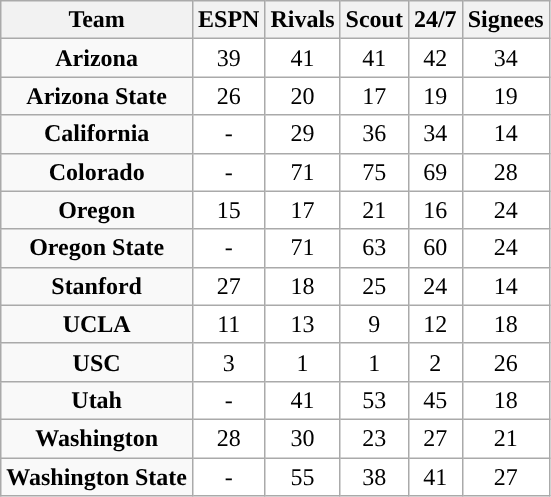<table class="wikitable">
<tr>
<th>Team</th>
<th>ESPN</th>
<th>Rivals</th>
<th>Scout</th>
<th>24/7</th>
<th>Signees</th>
</tr>
<tr style="text-align:center;">
<td><strong>Arizona</strong></td>
<td style="text-align:center; background:white">39</td>
<td style="text-align:center; background:white">41</td>
<td style="text-align:center; background:white">41</td>
<td style="text-align:center; background:white">42</td>
<td style="text-align:center; background:white">34</td>
</tr>
<tr style="text-align:center;">
<td><strong>Arizona State</strong></td>
<td style="text-align:center; background:white">26</td>
<td style="text-align:center; background:white">20</td>
<td style="text-align:center; background:white">17</td>
<td style="text-align:center; background:white">19</td>
<td style="text-align:center; background:white">19</td>
</tr>
<tr style="text-align:center;">
<td><strong>California</strong></td>
<td style="text-align:center; background:white">-</td>
<td style="text-align:center; background:white">29</td>
<td style="text-align:center; background:white">36</td>
<td style="text-align:center; background:white">34</td>
<td style="text-align:center; background:white">14</td>
</tr>
<tr style="text-align:center;">
<td><strong>Colorado</strong></td>
<td style="text-align:center; background:white">-</td>
<td style="text-align:center; background:white">71</td>
<td style="text-align:center; background:white">75</td>
<td style="text-align:center; background:white">69</td>
<td style="text-align:center; background:white">28</td>
</tr>
<tr style="text-align:center;">
<td><strong>Oregon</strong></td>
<td style="text-align:center; background:white">15</td>
<td style="text-align:center; background:white">17</td>
<td style="text-align:center; background:white">21</td>
<td style="text-align:center; background:white">16</td>
<td style="text-align:center; background:white">24</td>
</tr>
<tr style="text-align:center;">
<td><strong>Oregon State</strong></td>
<td style="text-align:center; background:white">-</td>
<td style="text-align:center; background:white">71</td>
<td style="text-align:center; background:white">63</td>
<td style="text-align:center; background:white">60</td>
<td style="text-align:center; background:white">24</td>
</tr>
<tr style="text-align:center;">
<td><strong>Stanford</strong></td>
<td style="text-align:center; background:white">27</td>
<td style="text-align:center; background:white">18</td>
<td style="text-align:center; background:white">25</td>
<td style="text-align:center; background:white">24</td>
<td style="text-align:center; background:white">14</td>
</tr>
<tr style="text-align:center;">
<td><strong>UCLA</strong></td>
<td style="text-align:center; background:white">11</td>
<td style="text-align:center; background:white">13</td>
<td style="text-align:center; background:white">9</td>
<td style="text-align:center; background:white">12</td>
<td style="text-align:center; background:white">18</td>
</tr>
<tr style="text-align:center;">
<td><strong>USC</strong></td>
<td style="text-align:center; background:white">3</td>
<td style="text-align:center; background:white">1</td>
<td style="text-align:center; background:white">1</td>
<td style="text-align:center; background:white">2</td>
<td style="text-align:center; background:white">26</td>
</tr>
<tr style="text-align:center;">
<td><strong>Utah</strong></td>
<td style="text-align:center; background:white">-</td>
<td style="text-align:center; background:white">41</td>
<td style="text-align:center; background:white">53</td>
<td style="text-align:center; background:white">45</td>
<td style="text-align:center; background:white">18</td>
</tr>
<tr style="text-align:center;">
<td><strong>Washington</strong></td>
<td style="text-align:center; background:white">28</td>
<td style="text-align:center; background:white">30</td>
<td style="text-align:center; background:white">23</td>
<td style="text-align:center; background:white">27</td>
<td style="text-align:center; background:white">21</td>
</tr>
<tr style="text-align:center;">
<td><strong>Washington State</strong></td>
<td style="text-align:center; background:white">-</td>
<td style="text-align:center; background:white">55</td>
<td style="text-align:center; background:white">38</td>
<td style="text-align:center; background:white">41</td>
<td style="text-align:center; background:white">27</td>
</tr>
</table>
